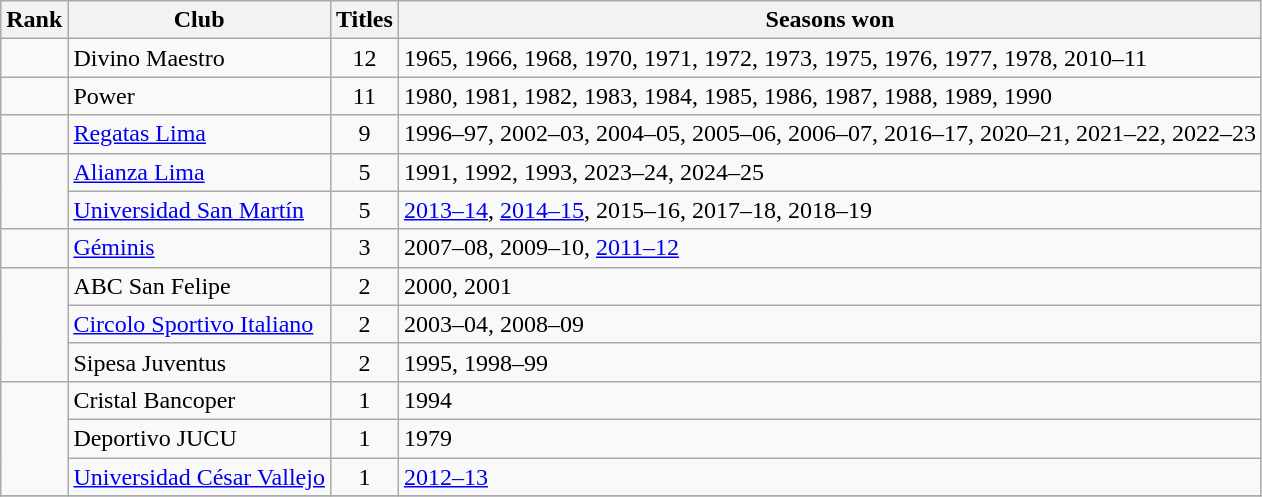<table class="wikitable sortable plainrowheaders">
<tr>
<th>Rank</th>
<th scope=col>Club</th>
<th scope=col>Titles</th>
<th scope=col>Seasons won</th>
</tr>
<tr>
<td rowspan="1"></td>
<td>Divino Maestro</td>
<td align=center>12</td>
<td>1965, 1966, 1968, 1970, 1971, 1972, 1973, 1975, 1976, 1977, 1978, 2010–11</td>
</tr>
<tr>
<td rowspan="1"></td>
<td>Power</td>
<td align=center>11</td>
<td>1980, 1981, 1982, 1983, 1984, 1985, 1986, 1987, 1988, 1989, 1990</td>
</tr>
<tr>
<td rowspan="1"></td>
<td><a href='#'>Regatas Lima</a></td>
<td align=center>9</td>
<td>1996–97, 2002–03, 2004–05, 2005–06, 2006–07, 2016–17, 2020–21, 2021–22, 2022–23</td>
</tr>
<tr>
<td rowspan="2"></td>
<td><a href='#'>Alianza Lima</a></td>
<td align=center>5</td>
<td>1991, 1992, 1993, 2023–24, 2024–25</td>
</tr>
<tr>
<td><a href='#'>Universidad San Martín</a></td>
<td align=center>5</td>
<td><a href='#'>2013–14</a>, <a href='#'>2014–15</a>, 2015–16, 2017–18, 2018–19</td>
</tr>
<tr>
<td rowspan="1"></td>
<td><a href='#'>Géminis</a></td>
<td align=center>3</td>
<td>2007–08, 2009–10, <a href='#'>2011–12</a></td>
</tr>
<tr>
<td rowspan="3"></td>
<td>ABC San Felipe</td>
<td align=center>2</td>
<td>2000, 2001</td>
</tr>
<tr>
<td><a href='#'>Circolo Sportivo Italiano</a></td>
<td align=center>2</td>
<td>2003–04, 2008–09</td>
</tr>
<tr>
<td>Sipesa Juventus</td>
<td align=center>2</td>
<td>1995, 1998–99</td>
</tr>
<tr>
<td rowspan="3"></td>
<td>Cristal Bancoper</td>
<td align=center>1</td>
<td>1994</td>
</tr>
<tr>
<td>Deportivo JUCU</td>
<td align=center>1</td>
<td>1979</td>
</tr>
<tr>
<td><a href='#'>Universidad César Vallejo</a></td>
<td align=center>1</td>
<td><a href='#'>2012–13</a></td>
</tr>
<tr>
</tr>
</table>
